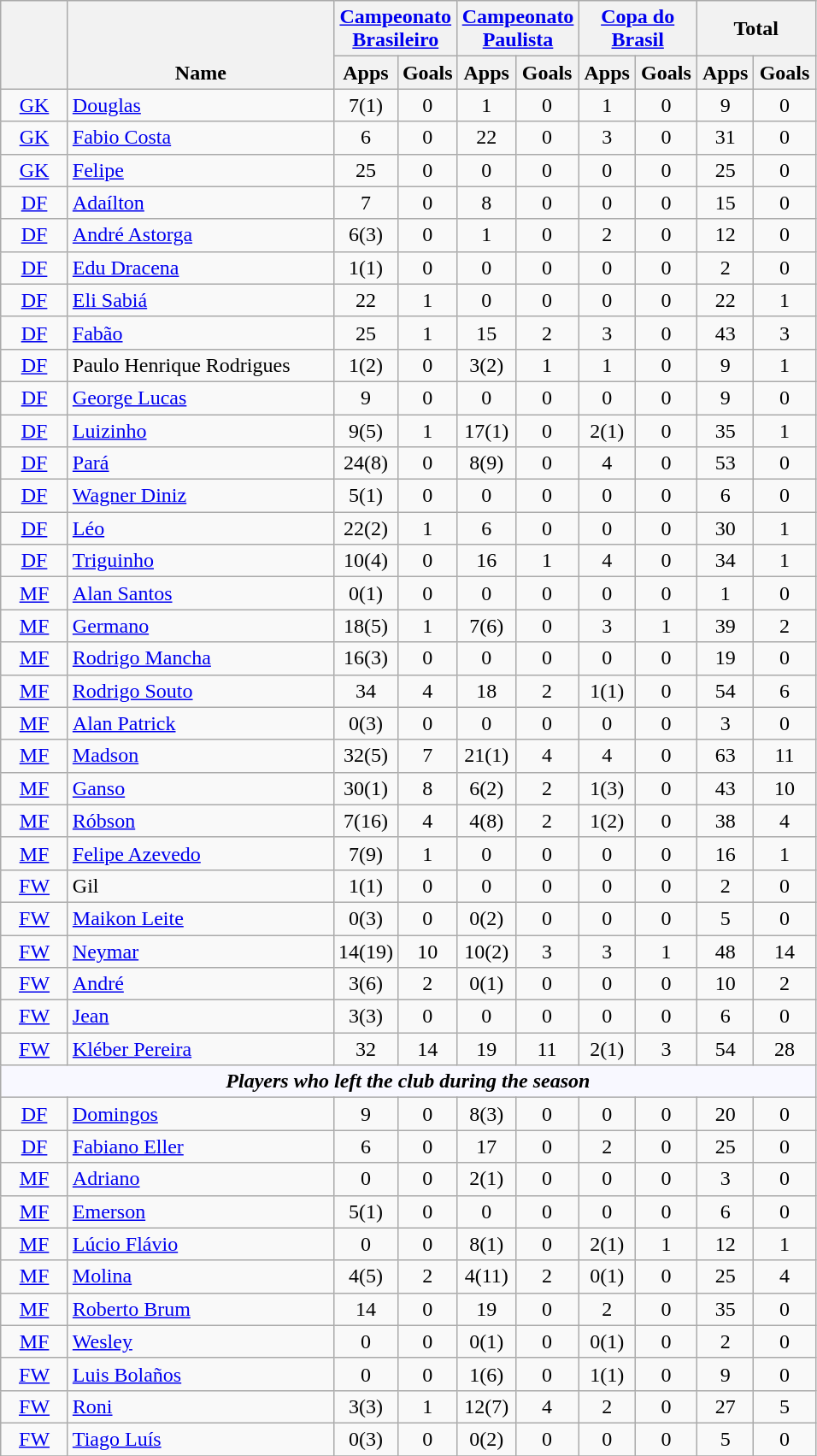<table class="wikitable sortable" style="text-align:center;">
<tr>
<th rowspan="2" width="45" valign="bottom"></th>
<th rowspan="2" width="200" valign="bottom">Name</th>
<th colspan="2" width="85"><a href='#'>Campeonato Brasileiro</a></th>
<th colspan="2" width="85"><a href='#'>Campeonato Paulista</a></th>
<th colspan="2" width="85"><a href='#'>Copa do Brasil</a></th>
<th colspan="2" width="85">Total</th>
</tr>
<tr>
<th>Apps</th>
<th>Goals</th>
<th>Apps</th>
<th>Goals</th>
<th>Apps</th>
<th>Goals</th>
<th>Apps</th>
<th>Goals</th>
</tr>
<tr>
<td><a href='#'>GK</a></td>
<td align=left> <a href='#'>Douglas</a></td>
<td>7(1)</td>
<td>0</td>
<td>1</td>
<td>0</td>
<td>1</td>
<td>0</td>
<td>9</td>
<td>0</td>
</tr>
<tr>
<td><a href='#'>GK</a></td>
<td align=left> <a href='#'>Fabio Costa</a></td>
<td>6</td>
<td>0</td>
<td>22</td>
<td>0</td>
<td>3</td>
<td>0</td>
<td>31</td>
<td>0</td>
</tr>
<tr>
<td><a href='#'>GK</a></td>
<td align=left> <a href='#'>Felipe</a></td>
<td>25</td>
<td>0</td>
<td>0</td>
<td>0</td>
<td>0</td>
<td>0</td>
<td>25</td>
<td>0</td>
</tr>
<tr>
<td><a href='#'>DF</a></td>
<td align=left> <a href='#'>Adaílton</a></td>
<td>7</td>
<td>0</td>
<td>8</td>
<td>0</td>
<td>0</td>
<td>0</td>
<td>15</td>
<td>0</td>
</tr>
<tr>
<td><a href='#'>DF</a></td>
<td align=left> <a href='#'>André Astorga</a></td>
<td>6(3)</td>
<td>0</td>
<td>1</td>
<td>0</td>
<td>2</td>
<td>0</td>
<td>12</td>
<td>0</td>
</tr>
<tr>
<td><a href='#'>DF</a></td>
<td align=left> <a href='#'>Edu Dracena</a></td>
<td>1(1)</td>
<td>0</td>
<td>0</td>
<td>0</td>
<td>0</td>
<td>0</td>
<td>2</td>
<td>0</td>
</tr>
<tr>
<td><a href='#'>DF</a></td>
<td align=left> <a href='#'>Eli Sabiá</a></td>
<td>22</td>
<td>1</td>
<td>0</td>
<td>0</td>
<td>0</td>
<td>0</td>
<td>22</td>
<td>1</td>
</tr>
<tr>
<td><a href='#'>DF</a></td>
<td align=left> <a href='#'>Fabão</a></td>
<td>25</td>
<td>1</td>
<td>15</td>
<td>2</td>
<td>3</td>
<td>0</td>
<td>43</td>
<td>3</td>
</tr>
<tr>
<td><a href='#'>DF</a></td>
<td align=left> Paulo Henrique Rodrigues</td>
<td>1(2)</td>
<td>0</td>
<td>3(2)</td>
<td>1</td>
<td>1</td>
<td>0</td>
<td>9</td>
<td>1</td>
</tr>
<tr>
<td><a href='#'>DF</a></td>
<td align=left> <a href='#'>George Lucas</a></td>
<td>9</td>
<td>0</td>
<td>0</td>
<td>0</td>
<td>0</td>
<td>0</td>
<td>9</td>
<td>0</td>
</tr>
<tr>
<td><a href='#'>DF</a></td>
<td align=left> <a href='#'>Luizinho</a></td>
<td>9(5)</td>
<td>1</td>
<td>17(1)</td>
<td>0</td>
<td>2(1)</td>
<td>0</td>
<td>35</td>
<td>1</td>
</tr>
<tr>
<td><a href='#'>DF</a></td>
<td align=left> <a href='#'>Pará</a></td>
<td>24(8)</td>
<td>0</td>
<td>8(9)</td>
<td>0</td>
<td>4</td>
<td>0</td>
<td>53</td>
<td>0</td>
</tr>
<tr>
<td><a href='#'>DF</a></td>
<td align=left> <a href='#'>Wagner Diniz</a></td>
<td>5(1)</td>
<td>0</td>
<td>0</td>
<td>0</td>
<td>0</td>
<td>0</td>
<td>6</td>
<td>0</td>
</tr>
<tr>
<td><a href='#'>DF</a></td>
<td align=left> <a href='#'>Léo</a></td>
<td>22(2)</td>
<td>1</td>
<td>6</td>
<td>0</td>
<td>0</td>
<td>0</td>
<td>30</td>
<td>1</td>
</tr>
<tr>
<td><a href='#'>DF</a></td>
<td align=left> <a href='#'>Triguinho</a></td>
<td>10(4)</td>
<td>0</td>
<td>16</td>
<td>1</td>
<td>4</td>
<td>0</td>
<td>34</td>
<td>1</td>
</tr>
<tr>
<td><a href='#'>MF</a></td>
<td align=left> <a href='#'>Alan Santos</a></td>
<td>0(1)</td>
<td>0</td>
<td>0</td>
<td>0</td>
<td>0</td>
<td>0</td>
<td>1</td>
<td>0</td>
</tr>
<tr>
<td><a href='#'>MF</a></td>
<td align=left> <a href='#'>Germano</a></td>
<td>18(5)</td>
<td>1</td>
<td>7(6)</td>
<td>0</td>
<td>3</td>
<td>1</td>
<td>39</td>
<td>2</td>
</tr>
<tr>
<td><a href='#'>MF</a></td>
<td align=left> <a href='#'>Rodrigo Mancha</a></td>
<td>16(3)</td>
<td>0</td>
<td>0</td>
<td>0</td>
<td>0</td>
<td>0</td>
<td>19</td>
<td>0</td>
</tr>
<tr>
<td><a href='#'>MF</a></td>
<td align=left> <a href='#'>Rodrigo Souto</a></td>
<td>34</td>
<td>4</td>
<td>18</td>
<td>2</td>
<td>1(1)</td>
<td>0</td>
<td>54</td>
<td>6</td>
</tr>
<tr>
<td><a href='#'>MF</a></td>
<td align=left> <a href='#'>Alan Patrick</a></td>
<td>0(3)</td>
<td>0</td>
<td>0</td>
<td>0</td>
<td>0</td>
<td>0</td>
<td>3</td>
<td>0</td>
</tr>
<tr>
<td><a href='#'>MF</a></td>
<td align=left> <a href='#'>Madson</a></td>
<td>32(5)</td>
<td>7</td>
<td>21(1)</td>
<td>4</td>
<td>4</td>
<td>0</td>
<td>63</td>
<td>11</td>
</tr>
<tr>
<td><a href='#'>MF</a></td>
<td align=left> <a href='#'>Ganso</a></td>
<td>30(1)</td>
<td>8</td>
<td>6(2)</td>
<td>2</td>
<td>1(3)</td>
<td>0</td>
<td>43</td>
<td>10</td>
</tr>
<tr>
<td><a href='#'>MF</a></td>
<td align=left> <a href='#'>Róbson</a></td>
<td>7(16)</td>
<td>4</td>
<td>4(8)</td>
<td>2</td>
<td>1(2)</td>
<td>0</td>
<td>38</td>
<td>4</td>
</tr>
<tr>
<td><a href='#'>MF</a></td>
<td align=left> <a href='#'>Felipe Azevedo</a></td>
<td>7(9)</td>
<td>1</td>
<td>0</td>
<td>0</td>
<td>0</td>
<td>0</td>
<td>16</td>
<td>1</td>
</tr>
<tr>
<td><a href='#'>FW</a></td>
<td align=left> Gil</td>
<td>1(1)</td>
<td>0</td>
<td>0</td>
<td>0</td>
<td>0</td>
<td>0</td>
<td>2</td>
<td>0</td>
</tr>
<tr>
<td><a href='#'>FW</a></td>
<td align=left> <a href='#'>Maikon Leite</a></td>
<td>0(3)</td>
<td>0</td>
<td>0(2)</td>
<td>0</td>
<td>0</td>
<td>0</td>
<td>5</td>
<td>0</td>
</tr>
<tr>
<td><a href='#'>FW</a></td>
<td align=left> <a href='#'>Neymar</a></td>
<td>14(19)</td>
<td>10</td>
<td>10(2)</td>
<td>3</td>
<td>3</td>
<td>1</td>
<td>48</td>
<td>14</td>
</tr>
<tr>
<td><a href='#'>FW</a></td>
<td align=left> <a href='#'>André</a></td>
<td>3(6)</td>
<td>2</td>
<td>0(1)</td>
<td>0</td>
<td>0</td>
<td>0</td>
<td>10</td>
<td>2</td>
</tr>
<tr>
<td><a href='#'>FW</a></td>
<td align=left> <a href='#'>Jean</a></td>
<td>3(3)</td>
<td>0</td>
<td>0</td>
<td>0</td>
<td>0</td>
<td>0</td>
<td>6</td>
<td>0</td>
</tr>
<tr>
<td><a href='#'>FW</a></td>
<td align=left> <a href='#'>Kléber Pereira</a></td>
<td>32</td>
<td>14</td>
<td>19</td>
<td>11</td>
<td>2(1)</td>
<td>3</td>
<td>54</td>
<td>28</td>
</tr>
<tr>
<th colspan=10 style="background: #F8F8FF" align=center><em>Players who left the club during the season</em></th>
</tr>
<tr>
<td><a href='#'>DF</a></td>
<td align=left> <a href='#'>Domingos</a></td>
<td>9</td>
<td>0</td>
<td>8(3)</td>
<td>0</td>
<td>0</td>
<td>0</td>
<td>20</td>
<td>0</td>
</tr>
<tr>
<td><a href='#'>DF</a></td>
<td align=left> <a href='#'>Fabiano Eller</a></td>
<td>6</td>
<td>0</td>
<td>17</td>
<td>0</td>
<td>2</td>
<td>0</td>
<td>25</td>
<td>0</td>
</tr>
<tr>
<td><a href='#'>MF</a></td>
<td align=left> <a href='#'>Adriano</a></td>
<td>0</td>
<td>0</td>
<td>2(1)</td>
<td>0</td>
<td>0</td>
<td>0</td>
<td>3</td>
<td>0</td>
</tr>
<tr>
<td><a href='#'>MF</a></td>
<td align=left> <a href='#'>Emerson</a></td>
<td>5(1)</td>
<td>0</td>
<td>0</td>
<td>0</td>
<td>0</td>
<td>0</td>
<td>6</td>
<td>0</td>
</tr>
<tr>
<td><a href='#'>MF</a></td>
<td align=left> <a href='#'>Lúcio Flávio</a></td>
<td>0</td>
<td>0</td>
<td>8(1)</td>
<td>0</td>
<td>2(1)</td>
<td>1</td>
<td>12</td>
<td>1</td>
</tr>
<tr>
<td><a href='#'>MF</a></td>
<td align=left> <a href='#'>Molina</a></td>
<td>4(5)</td>
<td>2</td>
<td>4(11)</td>
<td>2</td>
<td>0(1)</td>
<td>0</td>
<td>25</td>
<td>4</td>
</tr>
<tr>
<td><a href='#'>MF</a></td>
<td align=left> <a href='#'>Roberto Brum</a></td>
<td>14</td>
<td>0</td>
<td>19</td>
<td>0</td>
<td>2</td>
<td>0</td>
<td>35</td>
<td>0</td>
</tr>
<tr>
<td><a href='#'>MF</a></td>
<td align=left> <a href='#'>Wesley</a></td>
<td>0</td>
<td>0</td>
<td>0(1)</td>
<td>0</td>
<td>0(1)</td>
<td>0</td>
<td>2</td>
<td>0</td>
</tr>
<tr>
<td><a href='#'>FW</a></td>
<td align=left> <a href='#'>Luis Bolaños</a></td>
<td>0</td>
<td>0</td>
<td>1(6)</td>
<td>0</td>
<td>1(1)</td>
<td>0</td>
<td>9</td>
<td>0</td>
</tr>
<tr>
<td><a href='#'>FW</a></td>
<td align=left> <a href='#'>Roni</a></td>
<td>3(3)</td>
<td>1</td>
<td>12(7)</td>
<td>4</td>
<td>2</td>
<td>0</td>
<td>27</td>
<td>5</td>
</tr>
<tr>
<td><a href='#'>FW</a></td>
<td align=left> <a href='#'>Tiago Luís</a></td>
<td>0(3)</td>
<td>0</td>
<td>0(2)</td>
<td>0</td>
<td>0</td>
<td>0</td>
<td>5</td>
<td>0</td>
</tr>
<tr>
</tr>
</table>
